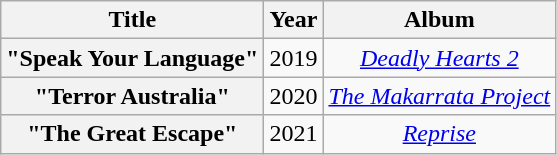<table class="wikitable plainrowheaders" style="text-align:center;">
<tr>
<th>Title</th>
<th>Year</th>
<th>Album</th>
</tr>
<tr>
<th scope="row">"Speak Your Language"</th>
<td>2019</td>
<td><em><a href='#'>Deadly Hearts 2</a></em></td>
</tr>
<tr>
<th scope="row">"Terror Australia"<br></th>
<td>2020</td>
<td><em><a href='#'>The Makarrata Project</a></em></td>
</tr>
<tr>
<th scope="row">"The Great Escape"<br></th>
<td>2021</td>
<td><em><a href='#'>Reprise</a></em></td>
</tr>
</table>
